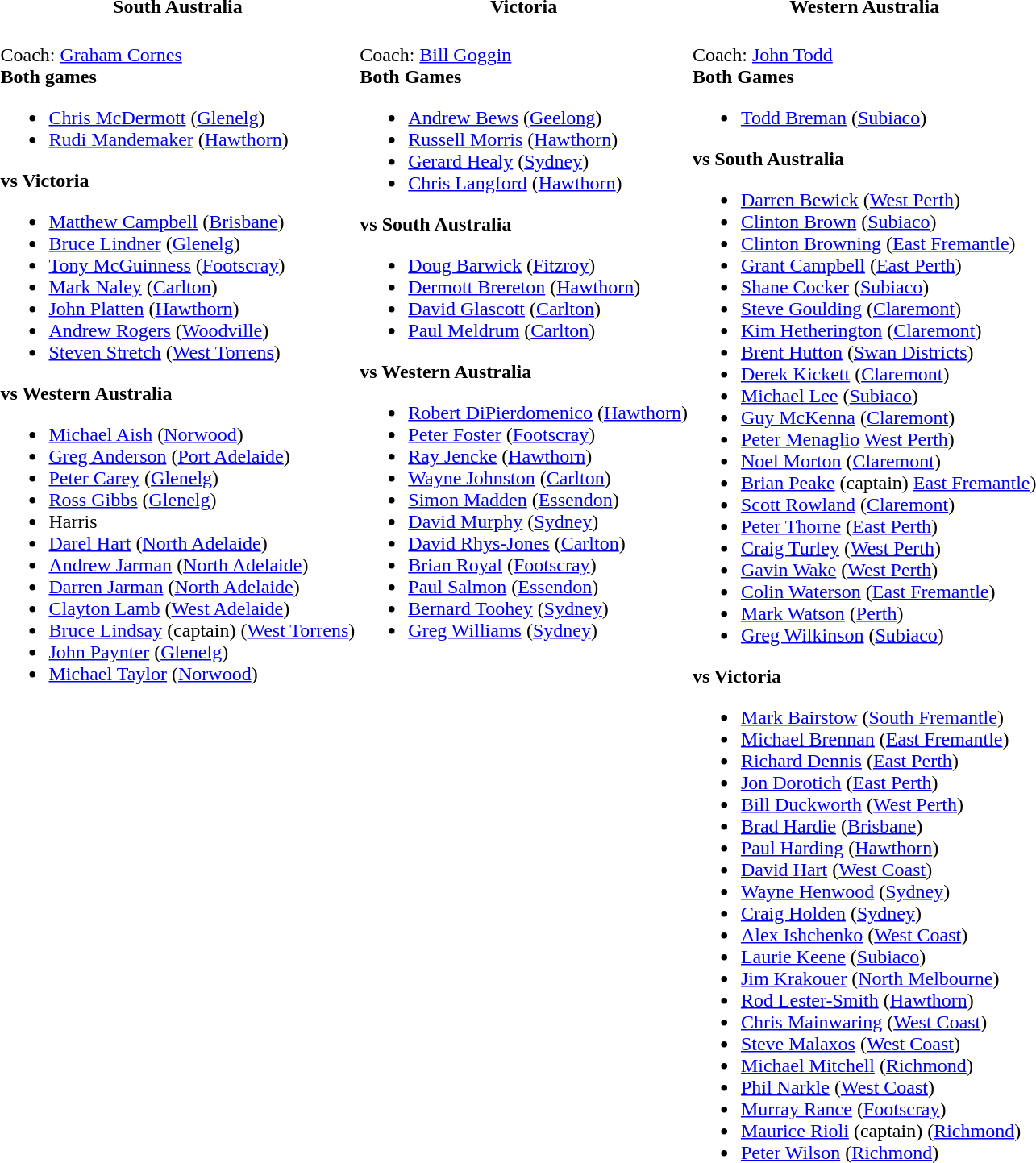<table>
<tr>
<th><span>South Australia </span></th>
<th><span>Victoria </span></th>
<th><span>Western Australia </span></th>
</tr>
<tr valign="top">
<td><br>Coach: <a href='#'>Graham Cornes</a><br>

<strong>Both games</strong><ul><li><a href='#'>Chris McDermott</a> (<a href='#'>Glenelg</a>)</li><li><a href='#'>Rudi Mandemaker</a> (<a href='#'>Hawthorn</a>)</li></ul><strong>vs Victoria</strong><ul><li><a href='#'>Matthew Campbell</a> (<a href='#'>Brisbane</a>)</li><li><a href='#'>Bruce Lindner</a> (<a href='#'>Glenelg</a>)</li><li><a href='#'>Tony McGuinness</a> (<a href='#'>Footscray</a>)</li><li><a href='#'>Mark Naley</a> (<a href='#'>Carlton</a>)</li><li><a href='#'>John Platten</a> (<a href='#'>Hawthorn</a>)</li><li><a href='#'>Andrew Rogers</a> (<a href='#'>Woodville</a>)</li><li><a href='#'>Steven Stretch</a> (<a href='#'>West Torrens</a>)</li></ul><strong>vs Western Australia</strong><ul><li><a href='#'>Michael Aish</a> (<a href='#'>Norwood</a>)</li><li><a href='#'>Greg Anderson</a> (<a href='#'>Port Adelaide</a>)</li><li><a href='#'>Peter Carey</a> (<a href='#'>Glenelg</a>)</li><li><a href='#'>Ross Gibbs</a> (<a href='#'>Glenelg</a>)</li><li>Harris</li><li><a href='#'>Darel Hart</a> (<a href='#'>North Adelaide</a>)</li><li><a href='#'>Andrew Jarman</a> (<a href='#'>North Adelaide</a>)</li><li><a href='#'>Darren Jarman</a> (<a href='#'>North Adelaide</a>)</li><li><a href='#'>Clayton Lamb</a> (<a href='#'>West Adelaide</a>)</li><li><a href='#'>Bruce Lindsay</a> (captain) (<a href='#'>West Torrens</a>)</li><li><a href='#'>John Paynter</a> (<a href='#'>Glenelg</a>)</li><li><a href='#'>Michael Taylor</a> (<a href='#'>Norwood</a>)</li></ul></td>
<td><br>Coach: <a href='#'>Bill Goggin</a><br>

<strong>Both Games</strong><ul><li><a href='#'>Andrew Bews</a> (<a href='#'>Geelong</a>)</li><li><a href='#'>Russell Morris</a> (<a href='#'>Hawthorn</a>)</li><li><a href='#'>Gerard Healy</a> (<a href='#'>Sydney</a>)</li><li><a href='#'>Chris Langford</a> (<a href='#'>Hawthorn</a>)</li></ul><strong>vs South Australia</strong><ul><li><a href='#'>Doug Barwick</a> (<a href='#'>Fitzroy</a>)</li><li><a href='#'>Dermott Brereton</a> (<a href='#'>Hawthorn</a>)</li><li><a href='#'>David Glascott</a> (<a href='#'>Carlton</a>)</li><li><a href='#'>Paul Meldrum</a> (<a href='#'>Carlton</a>)</li></ul><strong>vs Western Australia</strong><ul><li><a href='#'>Robert DiPierdomenico</a> (<a href='#'>Hawthorn</a>)</li><li><a href='#'>Peter Foster</a> (<a href='#'>Footscray</a>)</li><li><a href='#'>Ray Jencke</a> (<a href='#'>Hawthorn</a>)</li><li><a href='#'>Wayne Johnston</a> (<a href='#'>Carlton</a>)</li><li><a href='#'>Simon Madden</a> (<a href='#'>Essendon</a>)</li><li><a href='#'>David Murphy</a> (<a href='#'>Sydney</a>)</li><li><a href='#'>David Rhys-Jones</a> (<a href='#'>Carlton</a>)</li><li><a href='#'>Brian Royal</a> (<a href='#'>Footscray</a>)</li><li><a href='#'>Paul Salmon</a> (<a href='#'>Essendon</a>)</li><li><a href='#'>Bernard Toohey</a> (<a href='#'>Sydney</a>)</li><li><a href='#'>Greg Williams</a> (<a href='#'>Sydney</a>)</li></ul></td>
<td><br>Coach: <a href='#'>John Todd</a><br>
<strong>Both Games</strong><ul><li><a href='#'>Todd Breman</a> (<a href='#'>Subiaco</a>)</li></ul><strong>vs South Australia</strong><ul><li><a href='#'>Darren Bewick</a> (<a href='#'>West Perth</a>)</li><li><a href='#'>Clinton Brown</a> (<a href='#'>Subiaco</a>)</li><li><a href='#'>Clinton Browning</a> (<a href='#'>East Fremantle</a>)</li><li><a href='#'>Grant Campbell</a> (<a href='#'>East Perth</a>)</li><li><a href='#'>Shane Cocker</a> (<a href='#'>Subiaco</a>)</li><li><a href='#'>Steve Goulding</a> (<a href='#'>Claremont</a>)</li><li><a href='#'>Kim Hetherington</a> (<a href='#'>Claremont</a>)</li><li><a href='#'>Brent Hutton</a> (<a href='#'>Swan Districts</a>)</li><li><a href='#'>Derek Kickett</a> (<a href='#'>Claremont</a>)</li><li><a href='#'>Michael Lee</a> (<a href='#'>Subiaco</a>)</li><li><a href='#'>Guy McKenna</a> (<a href='#'>Claremont</a>)</li><li><a href='#'>Peter Menaglio</a> <a href='#'>West Perth</a>)</li><li><a href='#'>Noel Morton</a> (<a href='#'>Claremont</a>)</li><li><a href='#'>Brian Peake</a> (captain) <a href='#'>East Fremantle</a>)</li><li><a href='#'>Scott Rowland</a> (<a href='#'>Claremont</a>)</li><li><a href='#'>Peter Thorne</a> (<a href='#'>East Perth</a>)</li><li><a href='#'>Craig Turley</a> (<a href='#'>West Perth</a>)</li><li><a href='#'>Gavin Wake</a> (<a href='#'>West Perth</a>)</li><li><a href='#'>Colin Waterson</a> (<a href='#'>East Fremantle</a>)</li><li><a href='#'>Mark Watson</a> (<a href='#'>Perth</a>)</li><li><a href='#'>Greg Wilkinson</a> (<a href='#'>Subiaco</a>)</li></ul><strong>vs Victoria</strong><ul><li><a href='#'>Mark Bairstow</a> (<a href='#'>South Fremantle</a>)</li><li><a href='#'>Michael Brennan</a> (<a href='#'>East Fremantle</a>)</li><li><a href='#'>Richard Dennis</a> (<a href='#'>East Perth</a>)</li><li><a href='#'>Jon Dorotich</a> (<a href='#'>East Perth</a>)</li><li><a href='#'>Bill Duckworth</a> (<a href='#'>West Perth</a>)</li><li><a href='#'>Brad Hardie</a> (<a href='#'>Brisbane</a>)</li><li><a href='#'>Paul Harding</a> (<a href='#'>Hawthorn</a>)</li><li><a href='#'>David Hart</a> (<a href='#'>West Coast</a>)</li><li><a href='#'>Wayne Henwood</a> (<a href='#'>Sydney</a>)</li><li><a href='#'>Craig Holden</a> (<a href='#'>Sydney</a>)</li><li><a href='#'>Alex Ishchenko</a> (<a href='#'>West Coast</a>)</li><li><a href='#'>Laurie Keene</a> (<a href='#'>Subiaco</a>)</li><li><a href='#'>Jim Krakouer</a> (<a href='#'>North Melbourne</a>)</li><li><a href='#'>Rod Lester-Smith</a> (<a href='#'>Hawthorn</a>)</li><li><a href='#'>Chris Mainwaring</a> (<a href='#'>West Coast</a>)</li><li><a href='#'>Steve Malaxos</a> (<a href='#'>West Coast</a>)</li><li><a href='#'>Michael Mitchell</a> (<a href='#'>Richmond</a>)</li><li><a href='#'>Phil Narkle</a> (<a href='#'>West Coast</a>)</li><li><a href='#'>Murray Rance</a> (<a href='#'>Footscray</a>)</li><li><a href='#'>Maurice Rioli</a> (captain) (<a href='#'>Richmond</a>)</li><li><a href='#'>Peter Wilson</a> (<a href='#'>Richmond</a>)</li></ul></td>
</tr>
</table>
